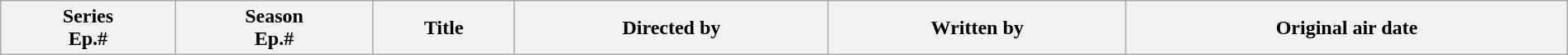<table class="wikitable plainrowheaders" style="width:100%; margin:auto;">
<tr>
<th>Series<br>Ep.#</th>
<th>Season<br>Ep.#</th>
<th>Title</th>
<th>Directed by</th>
<th>Written by</th>
<th>Original air date<br>



















</th>
</tr>
</table>
